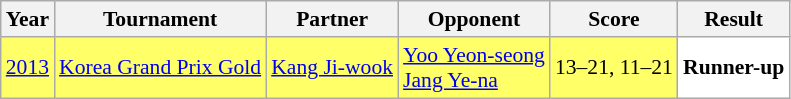<table class="sortable wikitable" style="font-size: 90%;">
<tr>
<th>Year</th>
<th>Tournament</th>
<th>Partner</th>
<th>Opponent</th>
<th>Score</th>
<th>Result</th>
</tr>
<tr style="background:#FFFF67">
<td align="center"><a href='#'>2013</a></td>
<td align="left"><a href='#'>Korea Grand Prix Gold</a></td>
<td align="left"> <a href='#'>Kang Ji-wook</a></td>
<td align="left"> <a href='#'>Yoo Yeon-seong</a> <br>  <a href='#'>Jang Ye-na</a></td>
<td align="left">13–21, 11–21</td>
<td style="text-align:left; background:white"> <strong>Runner-up</strong></td>
</tr>
</table>
